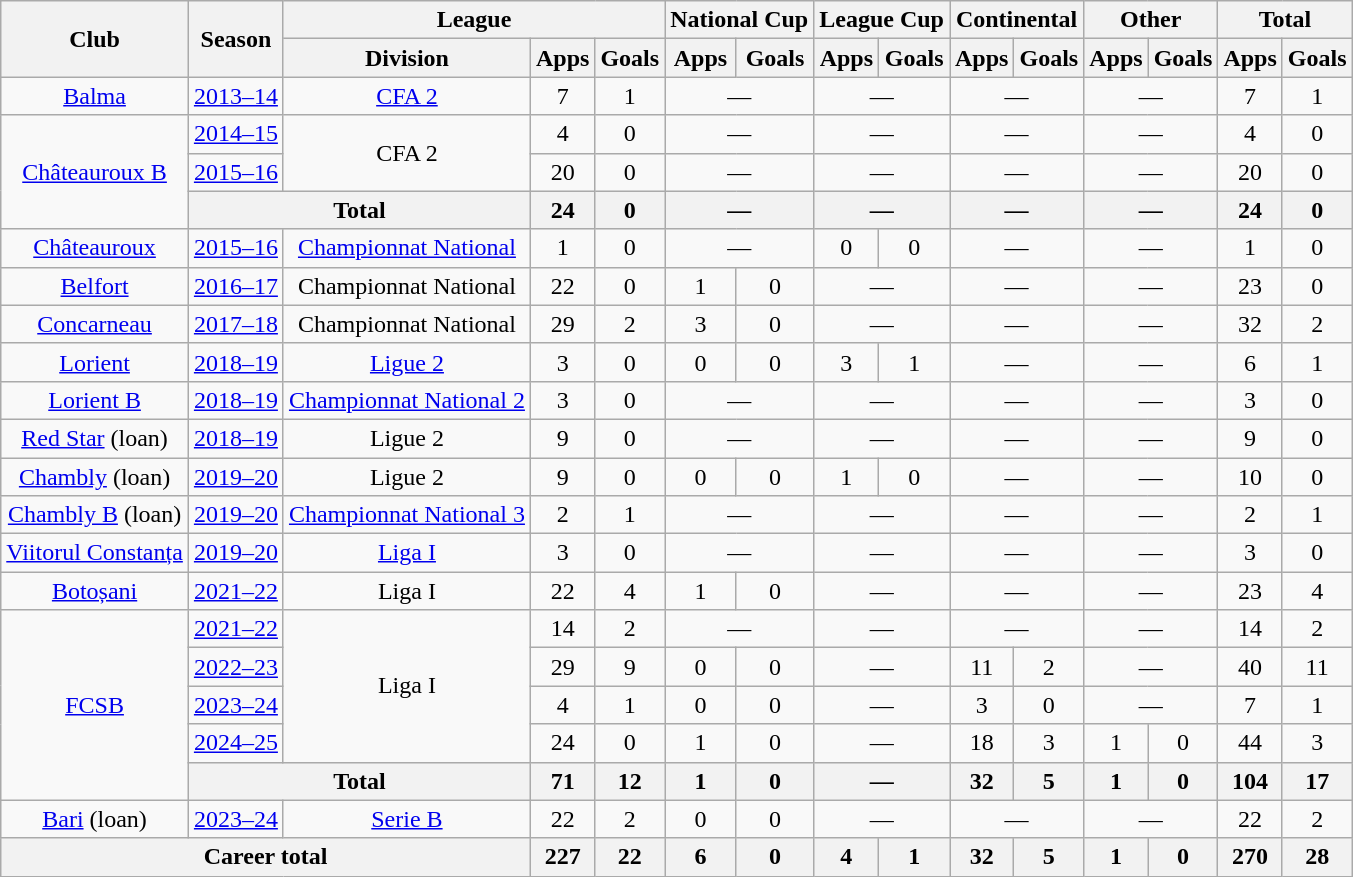<table class="wikitable" style="text-align:center">
<tr>
<th rowspan="2">Club</th>
<th rowspan="2">Season</th>
<th colspan="3">League</th>
<th colspan="2">National Cup</th>
<th colspan="2">League Cup</th>
<th colspan="2">Continental</th>
<th colspan="2">Other</th>
<th colspan="3">Total</th>
</tr>
<tr>
<th>Division</th>
<th>Apps</th>
<th>Goals</th>
<th>Apps</th>
<th>Goals</th>
<th>Apps</th>
<th>Goals</th>
<th>Apps</th>
<th>Goals</th>
<th>Apps</th>
<th>Goals</th>
<th>Apps</th>
<th>Goals</th>
</tr>
<tr>
<td rowspan="1"><a href='#'>Balma</a></td>
<td><a href='#'>2013–14</a></td>
<td><a href='#'>CFA 2</a></td>
<td>7</td>
<td>1</td>
<td colspan="2">—</td>
<td colspan="2">—</td>
<td colspan="2">—</td>
<td colspan="2">—</td>
<td>7</td>
<td>1</td>
</tr>
<tr>
<td rowspan="3"><a href='#'>Châteauroux B</a></td>
<td><a href='#'>2014–15</a></td>
<td rowspan="2">CFA 2</td>
<td>4</td>
<td>0</td>
<td colspan="2">—</td>
<td colspan="2">—</td>
<td colspan="2">—</td>
<td colspan="2">—</td>
<td>4</td>
<td>0</td>
</tr>
<tr>
<td><a href='#'>2015–16</a></td>
<td>20</td>
<td>0</td>
<td colspan="2">—</td>
<td colspan="2">—</td>
<td colspan="2">—</td>
<td colspan="2">—</td>
<td>20</td>
<td>0</td>
</tr>
<tr>
<th colspan="2">Total</th>
<th>24</th>
<th>0</th>
<th colspan="2">—</th>
<th colspan="2">—</th>
<th colspan="2">—</th>
<th colspan="2">—</th>
<th>24</th>
<th>0</th>
</tr>
<tr>
<td><a href='#'>Châteauroux</a></td>
<td><a href='#'>2015–16</a></td>
<td><a href='#'>Championnat National</a></td>
<td>1</td>
<td>0</td>
<td colspan="2">—</td>
<td>0</td>
<td>0</td>
<td colspan="2">—</td>
<td colspan="2">—</td>
<td>1</td>
<td>0</td>
</tr>
<tr>
<td><a href='#'>Belfort</a></td>
<td><a href='#'>2016–17</a></td>
<td>Championnat National</td>
<td>22</td>
<td>0</td>
<td>1</td>
<td>0</td>
<td colspan="2">—</td>
<td colspan="2">—</td>
<td colspan="2">—</td>
<td>23</td>
<td>0</td>
</tr>
<tr>
<td><a href='#'>Concarneau</a></td>
<td><a href='#'>2017–18</a></td>
<td>Championnat National</td>
<td>29</td>
<td>2</td>
<td>3</td>
<td>0</td>
<td colspan="2">—</td>
<td colspan="2">—</td>
<td colspan="2">—</td>
<td>32</td>
<td>2</td>
</tr>
<tr>
<td><a href='#'>Lorient</a></td>
<td><a href='#'>2018–19</a></td>
<td><a href='#'>Ligue 2</a></td>
<td>3</td>
<td>0</td>
<td>0</td>
<td>0</td>
<td>3</td>
<td>1</td>
<td colspan="2">—</td>
<td colspan="2">—</td>
<td>6</td>
<td>1</td>
</tr>
<tr>
<td><a href='#'>Lorient B</a></td>
<td><a href='#'>2018–19</a></td>
<td><a href='#'>Championnat National 2</a></td>
<td>3</td>
<td>0</td>
<td colspan="2">—</td>
<td colspan="2">—</td>
<td colspan="2">—</td>
<td colspan="2">—</td>
<td>3</td>
<td>0</td>
</tr>
<tr>
<td><a href='#'>Red Star</a> (loan)</td>
<td><a href='#'>2018–19</a></td>
<td>Ligue 2</td>
<td>9</td>
<td>0</td>
<td colspan="2">—</td>
<td colspan="2">—</td>
<td colspan="2">—</td>
<td colspan="2">—</td>
<td>9</td>
<td>0</td>
</tr>
<tr>
<td><a href='#'>Chambly</a> (loan)</td>
<td><a href='#'>2019–20</a></td>
<td>Ligue 2</td>
<td>9</td>
<td>0</td>
<td>0</td>
<td>0</td>
<td>1</td>
<td>0</td>
<td colspan="2">—</td>
<td colspan="2">—</td>
<td>10</td>
<td>0</td>
</tr>
<tr>
<td><a href='#'>Chambly B</a> (loan)</td>
<td><a href='#'>2019–20</a></td>
<td><a href='#'>Championnat National 3</a></td>
<td>2</td>
<td>1</td>
<td colspan="2">—</td>
<td colspan="2">—</td>
<td colspan="2">—</td>
<td colspan="2">—</td>
<td>2</td>
<td>1</td>
</tr>
<tr>
<td><a href='#'>Viitorul Constanța</a></td>
<td><a href='#'>2019–20</a></td>
<td><a href='#'>Liga I</a></td>
<td>3</td>
<td>0</td>
<td colspan="2">—</td>
<td colspan="2">—</td>
<td colspan="2">—</td>
<td colspan="2">—</td>
<td>3</td>
<td>0</td>
</tr>
<tr>
<td><a href='#'>Botoșani</a></td>
<td><a href='#'>2021–22</a></td>
<td>Liga I</td>
<td>22</td>
<td>4</td>
<td>1</td>
<td>0</td>
<td colspan="2">—</td>
<td colspan="2">—</td>
<td colspan="2">—</td>
<td>23</td>
<td>4</td>
</tr>
<tr>
<td rowspan="5"><a href='#'>FCSB</a></td>
<td><a href='#'>2021–22</a></td>
<td rowspan="4">Liga I</td>
<td>14</td>
<td>2</td>
<td colspan="2">—</td>
<td colspan="2">—</td>
<td colspan="2">—</td>
<td colspan="2">—</td>
<td>14</td>
<td>2</td>
</tr>
<tr>
<td><a href='#'>2022–23</a></td>
<td>29</td>
<td>9</td>
<td>0</td>
<td>0</td>
<td colspan="2">—</td>
<td>11</td>
<td>2</td>
<td colspan="2">—</td>
<td>40</td>
<td>11</td>
</tr>
<tr>
<td><a href='#'>2023–24</a></td>
<td>4</td>
<td>1</td>
<td>0</td>
<td>0</td>
<td colspan="2">—</td>
<td>3</td>
<td>0</td>
<td colspan="2">—</td>
<td>7</td>
<td>1</td>
</tr>
<tr>
<td><a href='#'>2024–25</a></td>
<td>24</td>
<td>0</td>
<td>1</td>
<td>0</td>
<td colspan="2">—</td>
<td>18</td>
<td>3</td>
<td>1</td>
<td>0</td>
<td>44</td>
<td>3</td>
</tr>
<tr>
<th colspan="2">Total</th>
<th>71</th>
<th>12</th>
<th>1</th>
<th>0</th>
<th colspan="2">—</th>
<th>32</th>
<th>5</th>
<th>1</th>
<th>0</th>
<th>104</th>
<th>17</th>
</tr>
<tr>
<td><a href='#'>Bari</a> (loan)</td>
<td><a href='#'>2023–24</a></td>
<td><a href='#'>Serie B</a></td>
<td>22</td>
<td>2</td>
<td>0</td>
<td>0</td>
<td colspan="2">—</td>
<td colspan="2">—</td>
<td colspan="2">—</td>
<td>22</td>
<td>2</td>
</tr>
<tr>
<th colspan="3">Career total</th>
<th>227</th>
<th>22</th>
<th>6</th>
<th>0</th>
<th>4</th>
<th>1</th>
<th>32</th>
<th>5</th>
<th>1</th>
<th>0</th>
<th>270</th>
<th>28</th>
</tr>
</table>
